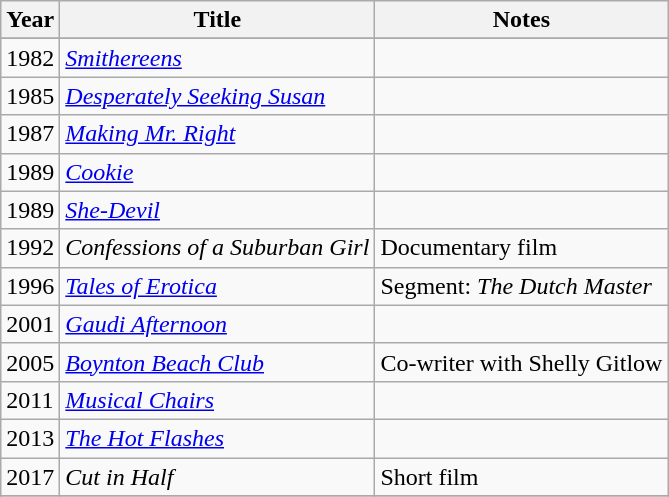<table class="wikitable sortable">
<tr>
<th>Year</th>
<th>Title</th>
<th>Notes</th>
</tr>
<tr>
</tr>
<tr 1976 || " >
</tr>
<tr>
</tr>
<tr 1979 || " >
</tr>
<tr>
<td>1982</td>
<td><em><a href='#'>Smithereens</a></em></td>
<td></td>
</tr>
<tr>
<td>1985</td>
<td><em><a href='#'>Desperately Seeking Susan</a></em></td>
<td></td>
</tr>
<tr>
<td>1987</td>
<td><em><a href='#'>Making Mr. Right</a></em></td>
<td></td>
</tr>
<tr>
<td>1989</td>
<td><em><a href='#'>Cookie</a></em></td>
<td></td>
</tr>
<tr>
<td>1989</td>
<td><em><a href='#'>She-Devil</a></em></td>
<td></td>
</tr>
<tr>
<td>1992</td>
<td><em>Confessions of a Suburban Girl</em></td>
<td>Documentary film</td>
</tr>
<tr>
<td>1996</td>
<td><em><a href='#'>Tales of Erotica</a></em></td>
<td>Segment: <em>The Dutch Master</em></td>
</tr>
<tr>
<td>2001</td>
<td><em><a href='#'>Gaudi Afternoon</a></em></td>
<td></td>
</tr>
<tr>
<td>2005</td>
<td><em><a href='#'>Boynton Beach Club</a></em></td>
<td>Co-writer with Shelly Gitlow</td>
</tr>
<tr>
<td>2011</td>
<td><em><a href='#'>Musical Chairs</a></em></td>
<td></td>
</tr>
<tr>
<td>2013</td>
<td><em><a href='#'>The Hot Flashes</a></em></td>
<td></td>
</tr>
<tr>
<td>2017</td>
<td><em>Cut in Half</em></td>
<td>Short film</td>
</tr>
<tr>
</tr>
</table>
